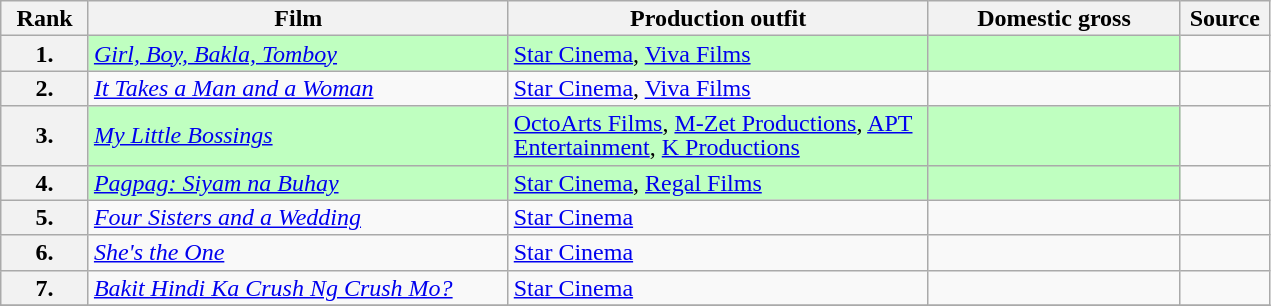<table class="wikitable" style="text-align:left; font-size:100%; line-height:16px;" width="67%">
<tr>
<th style="width:05%;">Rank</th>
<th style="width:25%;">Film</th>
<th style="width:25%;">Production outfit</th>
<th style="width:15%;">Domestic gross</th>
<th style="width:02%;">Source</th>
</tr>
<tr>
<th>1.</th>
<td style="background:#BFFFC0;"><em><a href='#'>Girl, Boy, Bakla, Tomboy</a></em></td>
<td style="background:#BFFFC0;"><a href='#'>Star Cinema</a>, <a href='#'>Viva Films</a></td>
<td style="background:#BFFFC0;"></td>
<td style="text-align:center;"></td>
</tr>
<tr>
<th>2.</th>
<td><em><a href='#'>It Takes a Man and a Woman</a></em></td>
<td><a href='#'>Star Cinema</a>, <a href='#'>Viva Films</a></td>
<td></td>
<td style="text-align:center;"></td>
</tr>
<tr>
<th>3.</th>
<td style="background:#BFFFC0;"><em><a href='#'>My Little Bossings</a></em></td>
<td style="background:#BFFFC0;"><a href='#'>OctoArts Films</a>, <a href='#'>M-Zet Productions</a>, <a href='#'>APT Entertainment</a>, <a href='#'>K Productions</a></td>
<td style="background:#BFFFC0;"></td>
<td style="text-align:center;"></td>
</tr>
<tr>
<th>4.</th>
<td style="background:#BFFFC0;"><em><a href='#'>Pagpag: Siyam na Buhay</a></em></td>
<td style="background:#BFFFC0;"><a href='#'>Star Cinema</a>, <a href='#'>Regal Films</a></td>
<td style="background:#BFFFC0; text-align:left;"></td>
<td style="text-align:center;"></td>
</tr>
<tr>
<th>5.</th>
<td><em><a href='#'>Four Sisters and a Wedding</a></em></td>
<td><a href='#'>Star Cinema</a></td>
<td></td>
<td style="text-align:center;"></td>
</tr>
<tr>
<th>6.</th>
<td><em><a href='#'>She's the One</a></em></td>
<td><a href='#'>Star Cinema</a></td>
<td></td>
<td style="text-align:center;"></td>
</tr>
<tr>
<th>7.</th>
<td><em><a href='#'>Bakit Hindi Ka Crush Ng Crush Mo?</a></em></td>
<td><a href='#'>Star Cinema</a></td>
<td></td>
<td style="text-align:center;"></td>
</tr>
<tr>
</tr>
</table>
